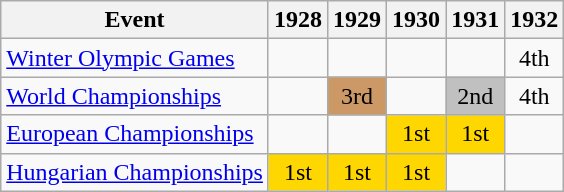<table class="wikitable">
<tr>
<th>Event</th>
<th>1928</th>
<th>1929</th>
<th>1930</th>
<th>1931</th>
<th>1932</th>
</tr>
<tr>
<td><a href='#'>Winter Olympic Games</a></td>
<td></td>
<td></td>
<td></td>
<td></td>
<td align="center">4th</td>
</tr>
<tr>
<td><a href='#'>World Championships</a></td>
<td></td>
<td align="center" bgcolor="cc9966">3rd</td>
<td></td>
<td align="center" bgcolor="silver">2nd</td>
<td align="center">4th</td>
</tr>
<tr>
<td><a href='#'>European Championships</a></td>
<td></td>
<td></td>
<td align="center" bgcolor="gold">1st</td>
<td align="center" bgcolor="gold">1st</td>
<td></td>
</tr>
<tr>
<td><a href='#'>Hungarian Championships</a></td>
<td align="center" bgcolor="gold">1st</td>
<td align="center" bgcolor="gold">1st</td>
<td align="center" bgcolor="gold">1st</td>
<td></td>
<td></td>
</tr>
</table>
